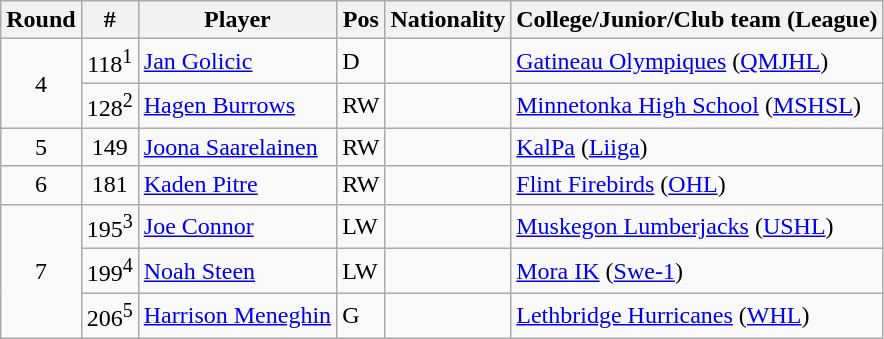<table class="wikitable">
<tr>
<th>Round</th>
<th>#</th>
<th>Player</th>
<th>Pos</th>
<th>Nationality</th>
<th>College/Junior/Club team (League)</th>
</tr>
<tr>
<td rowspan=2 style="text-align:center;">4</td>
<td style="text-align:center;">118<sup>1</sup></td>
<td><a href='#'>Jan Golicic</a></td>
<td>D</td>
<td></td>
<td><a href='#'>Gatineau Olympiques</a> (<a href='#'>QMJHL</a>)</td>
</tr>
<tr>
<td style="text-align:center;">128<sup>2</sup></td>
<td><a href='#'>Hagen Burrows</a></td>
<td>RW</td>
<td></td>
<td><a href='#'>Minnetonka High School</a> (<a href='#'>MSHSL</a>)</td>
</tr>
<tr>
<td style="text-align:center;">5</td>
<td style="text-align:center;">149</td>
<td><a href='#'>Joona Saarelainen</a></td>
<td>RW</td>
<td></td>
<td><a href='#'>KalPa</a> (<a href='#'>Liiga</a>)</td>
</tr>
<tr>
<td style="text-align:center;">6</td>
<td style="text-align:center;">181</td>
<td><a href='#'>Kaden Pitre</a></td>
<td>RW</td>
<td></td>
<td><a href='#'>Flint Firebirds</a> (<a href='#'>OHL</a>)</td>
</tr>
<tr>
<td rowspan=3 style="text-align:center;">7</td>
<td style="text-align:center;">195<sup>3</sup></td>
<td><a href='#'>Joe Connor</a></td>
<td>LW</td>
<td></td>
<td><a href='#'>Muskegon Lumberjacks</a> (<a href='#'>USHL</a>)</td>
</tr>
<tr>
<td style="text-align:center;">199<sup>4</sup></td>
<td><a href='#'>Noah Steen</a></td>
<td>LW</td>
<td></td>
<td><a href='#'>Mora IK</a> (<a href='#'>Swe-1</a>)</td>
</tr>
<tr>
<td style="text-align:center;">206<sup>5</sup></td>
<td><a href='#'>Harrison Meneghin</a></td>
<td>G</td>
<td></td>
<td><a href='#'>Lethbridge Hurricanes</a> (<a href='#'>WHL</a>)</td>
</tr>
</table>
